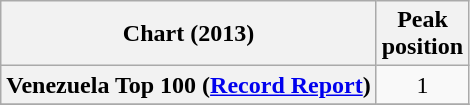<table class="wikitable sortable plainrowheaders" style="text-align:center">
<tr>
<th scope="col">Chart (2013)</th>
<th scope="col">Peak<br> position</th>
</tr>
<tr>
<th scope="row">Venezuela Top 100 (<a href='#'>Record Report</a>)</th>
<td>1</td>
</tr>
<tr>
</tr>
</table>
